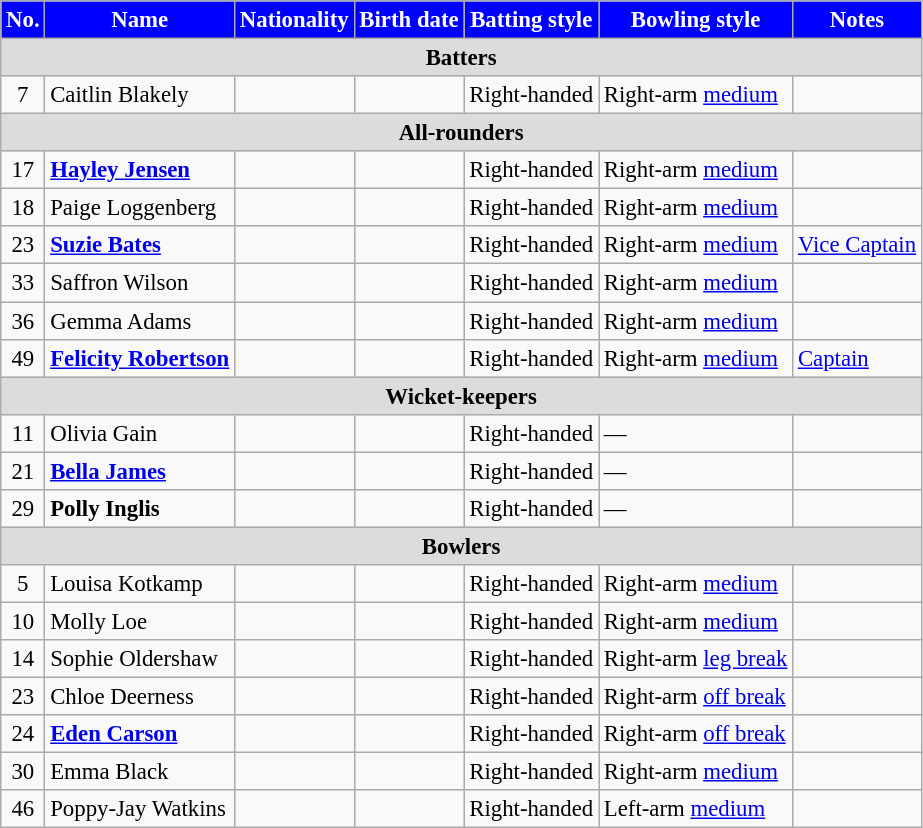<table class="wikitable" style="font-size:95%">
<tr>
<th style="background:#0000FF; color:white; text-align:centre;">No.</th>
<th style="background:#0000FF; color:white; text-align:centre;">Name</th>
<th style="background:#0000FF; color:white; text-align:centre;">Nationality</th>
<th style="background:#0000FF; color:white; text-align:centre;">Birth date</th>
<th style="background:#0000FF; color:white; text-align:centre;">Batting style</th>
<th style="background:#0000FF; color:white; text-align:centre;">Bowling style</th>
<th style="background:#0000FF; color:white; text-align:centre;">Notes</th>
</tr>
<tr>
<th colspan="7" style="background:#dcdcdc" text-align:centre;">Batters</th>
</tr>
<tr>
<td style="text-align:center">7</td>
<td>Caitlin Blakely</td>
<td></td>
<td></td>
<td>Right-handed</td>
<td>Right-arm <a href='#'>medium</a></td>
<td></td>
</tr>
<tr>
<th colspan="7" style="background:#dcdcdc" text-align:centre;">All-rounders</th>
</tr>
<tr>
<td style="text-align:center">17</td>
<td><strong><a href='#'>Hayley Jensen</a></strong></td>
<td></td>
<td></td>
<td>Right-handed</td>
<td>Right-arm <a href='#'>medium</a></td>
<td></td>
</tr>
<tr>
<td style="text-align:center">18</td>
<td>Paige Loggenberg</td>
<td></td>
<td></td>
<td>Right-handed</td>
<td>Right-arm <a href='#'>medium</a></td>
<td></td>
</tr>
<tr>
<td style="text-align:center">23</td>
<td><strong><a href='#'>Suzie Bates</a></strong></td>
<td></td>
<td></td>
<td>Right-handed</td>
<td>Right-arm <a href='#'>medium</a></td>
<td><a href='#'>Vice Captain</a></td>
</tr>
<tr>
<td style="text-align:center">33</td>
<td>Saffron Wilson</td>
<td></td>
<td></td>
<td>Right-handed</td>
<td>Right-arm <a href='#'>medium</a></td>
<td></td>
</tr>
<tr>
<td style="text-align:center">36</td>
<td>Gemma Adams</td>
<td></td>
<td></td>
<td>Right-handed</td>
<td>Right-arm <a href='#'>medium</a></td>
<td></td>
</tr>
<tr>
<td style="text-align:center">49</td>
<td><strong><a href='#'>Felicity Robertson</a></strong></td>
<td></td>
<td></td>
<td>Right-handed</td>
<td>Right-arm <a href='#'>medium</a></td>
<td><a href='#'>Captain</a></td>
</tr>
<tr>
<th colspan="7" style="background:#dcdcdc" text-align:centre;">Wicket-keepers</th>
</tr>
<tr>
<td style="text-align:center">11</td>
<td>Olivia Gain</td>
<td></td>
<td></td>
<td>Right-handed</td>
<td>—</td>
<td></td>
</tr>
<tr>
<td style="text-align:center">21</td>
<td><strong><a href='#'>Bella James</a></strong></td>
<td></td>
<td></td>
<td>Right-handed</td>
<td>—</td>
<td></td>
</tr>
<tr>
<td style="text-align:center">29</td>
<td><strong>Polly Inglis</strong></td>
<td></td>
<td></td>
<td>Right-handed</td>
<td>—</td>
<td></td>
</tr>
<tr>
<th colspan="7" style="background:#dcdcdc" text-align:centre;">Bowlers</th>
</tr>
<tr>
<td style="text-align:center">5</td>
<td>Louisa Kotkamp</td>
<td></td>
<td></td>
<td>Right-handed</td>
<td>Right-arm <a href='#'>medium</a></td>
<td></td>
</tr>
<tr>
<td style="text-align:center">10</td>
<td>Molly Loe</td>
<td></td>
<td></td>
<td>Right-handed</td>
<td>Right-arm <a href='#'>medium</a></td>
<td></td>
</tr>
<tr>
<td style="text-align:center">14</td>
<td>Sophie Oldershaw</td>
<td></td>
<td></td>
<td>Right-handed</td>
<td>Right-arm <a href='#'>leg break</a></td>
<td></td>
</tr>
<tr>
<td style="text-align:center">23</td>
<td>Chloe Deerness</td>
<td></td>
<td></td>
<td>Right-handed</td>
<td>Right-arm <a href='#'>off break</a></td>
<td></td>
</tr>
<tr>
<td style="text-align:center">24</td>
<td><strong><a href='#'>Eden Carson</a></strong></td>
<td></td>
<td></td>
<td>Right-handed</td>
<td>Right-arm <a href='#'>off break</a></td>
<td></td>
</tr>
<tr>
<td style="text-align:center">30</td>
<td>Emma Black</td>
<td></td>
<td></td>
<td>Right-handed</td>
<td>Right-arm <a href='#'>medium</a></td>
<td></td>
</tr>
<tr>
<td style="text-align:center">46</td>
<td>Poppy-Jay Watkins</td>
<td></td>
<td></td>
<td>Right-handed</td>
<td>Left-arm <a href='#'>medium</a></td>
<td></td>
</tr>
</table>
